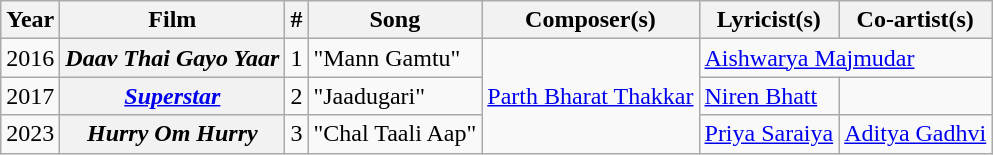<table class="wikitable plainrowheaders">
<tr>
<th scope="col">Year</th>
<th scope="col">Film</th>
<th>#</th>
<th scope="col">Song</th>
<th scope="col">Composer(s)</th>
<th scope="col">Lyricist(s)</th>
<th scope="col">Co-artist(s)</th>
</tr>
<tr>
<td>2016</td>
<th><em>Daav Thai Gayo Yaar</em></th>
<td>1</td>
<td>"Mann Gamtu"</td>
<td rowspan="3"><a href='#'>Parth Bharat Thakkar</a></td>
<td colspan="2"><a href='#'>Aishwarya Majmudar</a></td>
</tr>
<tr>
<td>2017</td>
<th><em><a href='#'>Superstar</a></em></th>
<td>2</td>
<td>"Jaadugari"</td>
<td><a href='#'>Niren Bhatt</a></td>
<td></td>
</tr>
<tr>
<td>2023</td>
<th><em>Hurry Om Hurry</em></th>
<td>3</td>
<td>"Chal Taali Aap"</td>
<td><a href='#'>Priya Saraiya</a></td>
<td><a href='#'>Aditya Gadhvi</a></td>
</tr>
</table>
